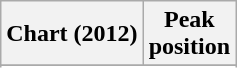<table class="wikitable sortable plainrowheaders" style="text-align:center">
<tr>
<th scope="col">Chart (2012)</th>
<th scope="col">Peak<br>position</th>
</tr>
<tr>
</tr>
<tr>
</tr>
<tr>
</tr>
<tr>
</tr>
</table>
